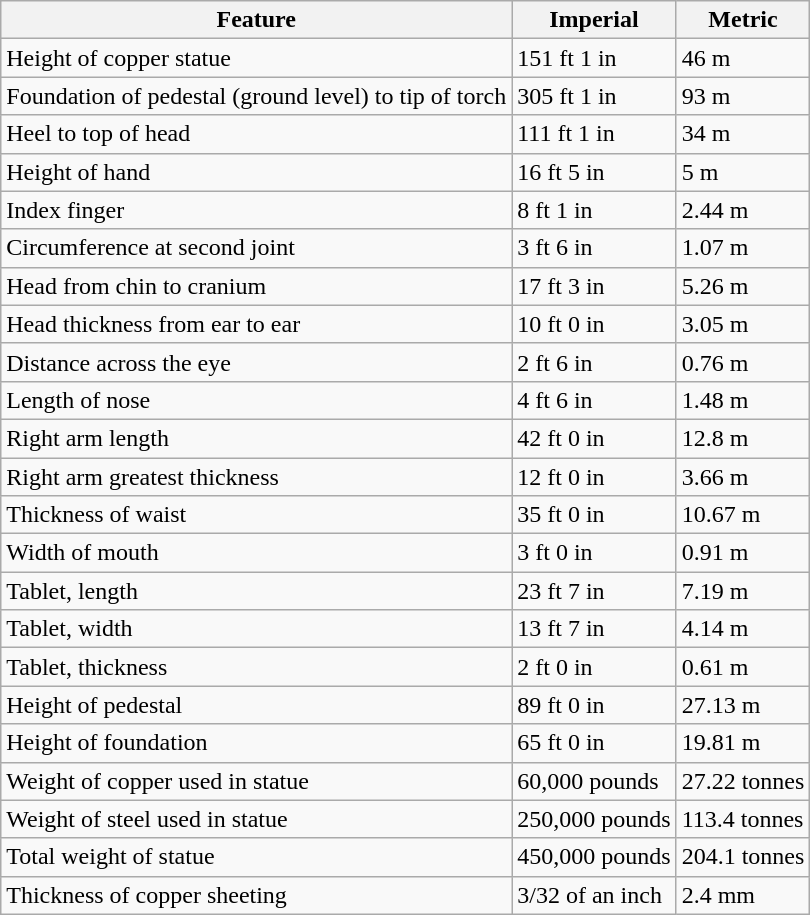<table class="wikitable">
<tr>
<th>Feature</th>
<th>Imperial</th>
<th>Metric</th>
</tr>
<tr>
<td>Height of copper statue</td>
<td>151 ft 1 in</td>
<td>46 m</td>
</tr>
<tr>
<td>Foundation of pedestal (ground level) to tip of torch</td>
<td>305 ft 1 in</td>
<td>93 m</td>
</tr>
<tr>
<td>Heel to top of head</td>
<td>111 ft 1 in</td>
<td>34 m</td>
</tr>
<tr>
<td>Height of hand</td>
<td>16 ft 5 in</td>
<td>5 m</td>
</tr>
<tr>
<td>Index finger</td>
<td>8 ft 1 in</td>
<td>2.44 m</td>
</tr>
<tr>
<td>Circumference at second joint</td>
<td>3 ft 6 in</td>
<td>1.07 m</td>
</tr>
<tr>
<td>Head from chin to cranium</td>
<td>17 ft 3 in</td>
<td>5.26 m</td>
</tr>
<tr>
<td>Head thickness from ear to ear</td>
<td>10 ft 0 in</td>
<td>3.05 m</td>
</tr>
<tr>
<td>Distance across the eye</td>
<td>2 ft 6 in</td>
<td>0.76 m</td>
</tr>
<tr>
<td>Length of nose</td>
<td>4 ft 6 in</td>
<td>1.48 m</td>
</tr>
<tr>
<td>Right arm length</td>
<td>42 ft 0 in</td>
<td>12.8 m</td>
</tr>
<tr>
<td>Right arm greatest thickness</td>
<td>12 ft 0 in</td>
<td>3.66 m</td>
</tr>
<tr>
<td>Thickness of waist</td>
<td>35 ft 0 in</td>
<td>10.67 m</td>
</tr>
<tr>
<td>Width of mouth</td>
<td>3 ft 0 in</td>
<td>0.91 m</td>
</tr>
<tr>
<td>Tablet, length</td>
<td>23 ft 7 in</td>
<td>7.19 m</td>
</tr>
<tr>
<td>Tablet, width</td>
<td>13 ft 7 in</td>
<td>4.14 m</td>
</tr>
<tr>
<td>Tablet, thickness</td>
<td>2 ft 0 in</td>
<td>0.61 m</td>
</tr>
<tr>
<td>Height of pedestal</td>
<td>89 ft 0 in</td>
<td>27.13 m</td>
</tr>
<tr>
<td>Height of foundation</td>
<td>65 ft 0 in</td>
<td>19.81 m</td>
</tr>
<tr>
<td>Weight of copper used in statue</td>
<td>60,000 pounds</td>
<td>27.22 tonnes</td>
</tr>
<tr>
<td>Weight of steel used in statue</td>
<td>250,000 pounds</td>
<td>113.4 tonnes</td>
</tr>
<tr>
<td>Total weight of statue</td>
<td>450,000 pounds</td>
<td>204.1 tonnes</td>
</tr>
<tr>
<td>Thickness of copper sheeting</td>
<td>3/32 of an inch</td>
<td>2.4 mm</td>
</tr>
</table>
